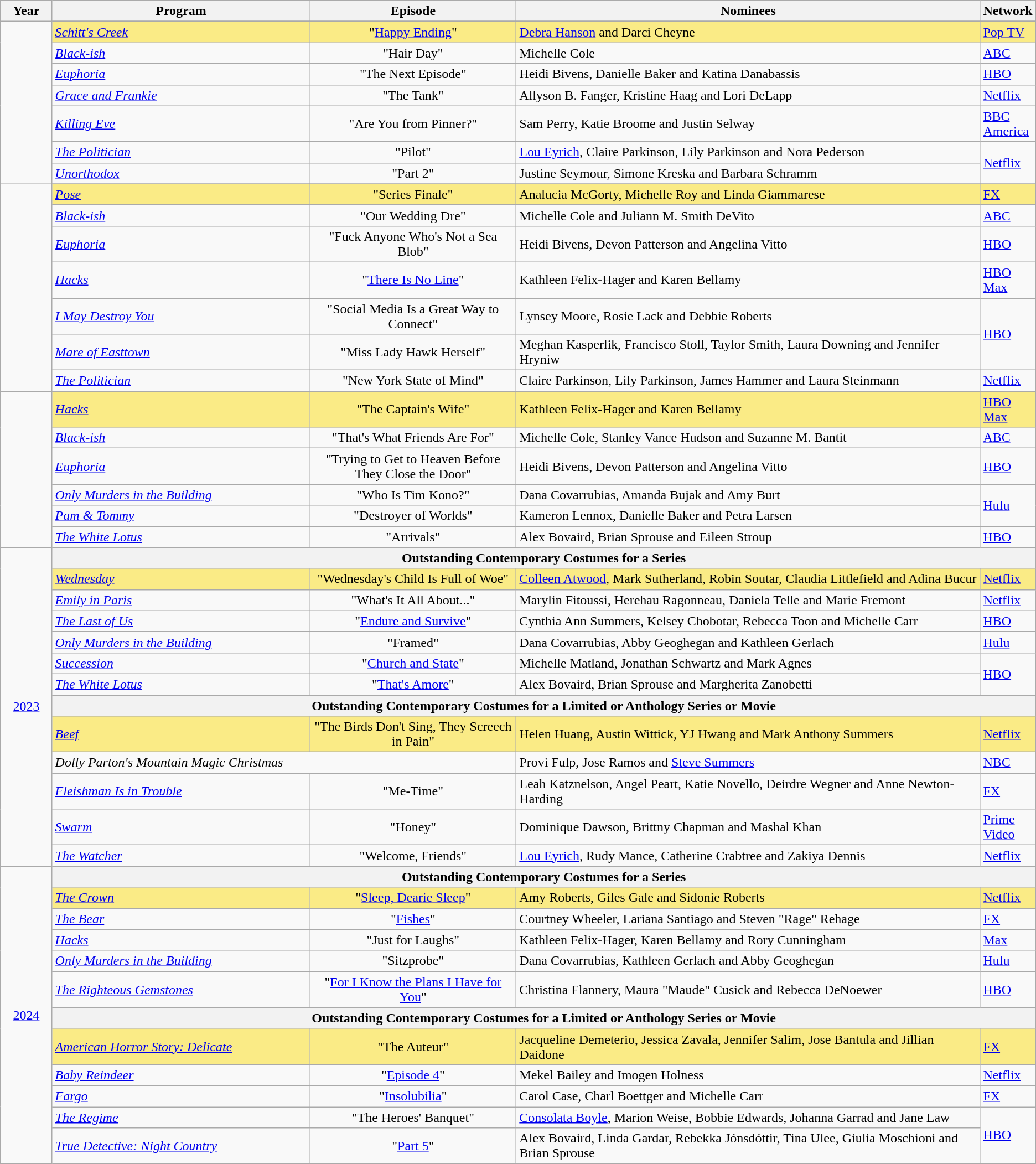<table class="wikitable">
<tr>
<th width="5%">Year</th>
<th width="25%">Program</th>
<th width="20%">Episode</th>
<th width="45%">Nominees</th>
<th width="5%">Network</th>
</tr>
<tr>
<td rowspan="8" style="text"=align:center;></td>
</tr>
<tr style="background:#FAEB86;">
<td><em><a href='#'>Schitt's Creek</a></em></td>
<td align=center>"<a href='#'>Happy Ending</a>"</td>
<td><a href='#'>Debra Hanson</a> and Darci Cheyne</td>
<td><a href='#'>Pop TV</a></td>
</tr>
<tr>
<td><em><a href='#'>Black-ish</a></em></td>
<td align=center>"Hair Day"</td>
<td>Michelle Cole</td>
<td><a href='#'>ABC</a></td>
</tr>
<tr>
<td><em><a href='#'>Euphoria</a></em></td>
<td align=center>"The Next Episode"</td>
<td>Heidi Bivens, Danielle Baker and Katina Danabassis</td>
<td><a href='#'>HBO</a></td>
</tr>
<tr>
<td><em><a href='#'>Grace and Frankie</a></em></td>
<td align=center>"The Tank"</td>
<td>Allyson B. Fanger, Kristine Haag and Lori DeLapp</td>
<td><a href='#'>Netflix</a></td>
</tr>
<tr>
<td><em><a href='#'>Killing Eve</a></em></td>
<td align=center>"Are You from Pinner?"</td>
<td>Sam Perry, Katie Broome and Justin Selway</td>
<td><a href='#'>BBC America</a></td>
</tr>
<tr>
<td><em><a href='#'>The Politician</a></em></td>
<td align=center>"Pilot"</td>
<td><a href='#'>Lou Eyrich</a>, Claire Parkinson, Lily Parkinson and Nora Pederson</td>
<td rowspan=2><a href='#'>Netflix</a></td>
</tr>
<tr>
<td><em><a href='#'>Unorthodox</a></em></td>
<td align=center>"Part 2"</td>
<td>Justine Seymour, Simone Kreska and Barbara Schramm</td>
</tr>
<tr>
<td rowspan="8" style="text"=align:center;></td>
</tr>
<tr style="background:#FAEB86;">
<td><em><a href='#'>Pose</a></em></td>
<td align=center>"Series Finale"</td>
<td>Analucia McGorty, Michelle Roy and Linda Giammarese</td>
<td><a href='#'>FX</a></td>
</tr>
<tr>
<td><em><a href='#'>Black-ish</a></em></td>
<td align=center>"Our Wedding Dre"</td>
<td>Michelle Cole and Juliann M. Smith DeVito</td>
<td><a href='#'>ABC</a></td>
</tr>
<tr>
<td><em><a href='#'>Euphoria</a></em></td>
<td align=center>"Fuck Anyone Who's Not a Sea Blob"</td>
<td>Heidi Bivens, Devon Patterson and Angelina Vitto</td>
<td><a href='#'>HBO</a></td>
</tr>
<tr>
<td><em><a href='#'>Hacks</a></em></td>
<td align=center>"<a href='#'>There Is No Line</a>"</td>
<td>Kathleen Felix-Hager and Karen Bellamy</td>
<td><a href='#'>HBO Max</a></td>
</tr>
<tr>
<td><em><a href='#'>I May Destroy You</a></em></td>
<td align=center>"Social Media Is a Great Way to Connect"</td>
<td>Lynsey Moore, Rosie Lack and Debbie Roberts</td>
<td rowspan=2><a href='#'>HBO</a></td>
</tr>
<tr>
<td><em><a href='#'>Mare of Easttown</a></em></td>
<td align=center>"Miss Lady Hawk Herself"</td>
<td>Meghan Kasperlik, Francisco Stoll, Taylor Smith, Laura Downing and Jennifer Hryniw</td>
</tr>
<tr>
<td><em><a href='#'>The Politician</a></em></td>
<td align=center>"New York State of Mind"</td>
<td>Claire Parkinson, Lily Parkinson, James Hammer and Laura Steinmann</td>
<td><a href='#'>Netflix</a></td>
</tr>
<tr>
<td rowspan="7" style="text"=align:center;></td>
</tr>
<tr style="background:#FAEB86;">
<td><em><a href='#'>Hacks</a></em></td>
<td align=center>"The Captain's Wife"</td>
<td>Kathleen Felix-Hager and Karen Bellamy</td>
<td><a href='#'>HBO Max</a></td>
</tr>
<tr>
<td><em><a href='#'>Black-ish</a></em></td>
<td align=center>"That's What Friends Are For"</td>
<td>Michelle Cole, Stanley Vance Hudson and Suzanne M. Bantit</td>
<td><a href='#'>ABC</a></td>
</tr>
<tr>
<td><em><a href='#'>Euphoria</a></em></td>
<td align=center>"Trying to Get to Heaven Before They Close the Door"</td>
<td>Heidi Bivens, Devon Patterson and Angelina Vitto</td>
<td><a href='#'>HBO</a></td>
</tr>
<tr>
<td><em><a href='#'>Only Murders in the Building</a></em></td>
<td align=center>"Who Is Tim Kono?"</td>
<td>Dana Covarrubias, Amanda Bujak and Amy Burt</td>
<td rowspan=2><a href='#'>Hulu</a></td>
</tr>
<tr>
<td><em><a href='#'>Pam & Tommy</a></em></td>
<td align=center>"Destroyer of Worlds"</td>
<td>Kameron Lennox, Danielle Baker and Petra Larsen</td>
</tr>
<tr>
<td><em><a href='#'>The White Lotus</a></em></td>
<td align=center>"Arrivals"</td>
<td>Alex Bovaird, Brian Sprouse and Eileen Stroup</td>
<td><a href='#'>HBO</a></td>
</tr>
<tr>
<td rowspan=13 style="text-align:center"><a href='#'>2023</a></td>
<th colspan="4">Outstanding Contemporary Costumes for a Series</th>
</tr>
<tr style="background:#FAEB86;">
<td><em><a href='#'>Wednesday</a></em></td>
<td align=center>"Wednesday's Child Is Full of Woe"</td>
<td><a href='#'>Colleen Atwood</a>, Mark Sutherland, Robin Soutar, Claudia Littlefield and Adina Bucur</td>
<td><a href='#'>Netflix</a></td>
</tr>
<tr>
<td><em><a href='#'>Emily in Paris</a></em></td>
<td align=center>"What's It All About..."</td>
<td>Marylin Fitoussi, Herehau Ragonneau, Daniela Telle and Marie Fremont</td>
<td><a href='#'>Netflix</a></td>
</tr>
<tr>
<td><em><a href='#'>The Last of Us</a></em></td>
<td align=center>"<a href='#'>Endure and Survive</a>"</td>
<td>Cynthia Ann Summers, Kelsey Chobotar, Rebecca Toon and Michelle Carr</td>
<td><a href='#'>HBO</a></td>
</tr>
<tr>
<td><em><a href='#'>Only Murders in the Building</a></em></td>
<td align=center>"Framed"</td>
<td>Dana Covarrubias, Abby Geoghegan and Kathleen Gerlach</td>
<td><a href='#'>Hulu</a></td>
</tr>
<tr>
<td><em><a href='#'>Succession</a></em></td>
<td align=center>"<a href='#'>Church and State</a>"</td>
<td>Michelle Matland, Jonathan Schwartz and Mark Agnes</td>
<td rowspan="2"><a href='#'>HBO</a></td>
</tr>
<tr>
<td><em><a href='#'>The White Lotus</a></em></td>
<td align=center>"<a href='#'>That's Amore</a>"</td>
<td>Alex Bovaird, Brian Sprouse and Margherita Zanobetti</td>
</tr>
<tr>
<th colspan="4">Outstanding Contemporary Costumes for a Limited or Anthology Series or Movie</th>
</tr>
<tr style="background:#FAEB86;">
<td><em><a href='#'>Beef</a></em></td>
<td align=center>"The Birds Don't Sing, They Screech in Pain"</td>
<td>Helen Huang, Austin Wittick, YJ Hwang and Mark Anthony Summers</td>
<td><a href='#'>Netflix</a></td>
</tr>
<tr>
<td colspan="2"><em>Dolly Parton's Mountain Magic Christmas</em></td>
<td>Provi Fulp, Jose Ramos and <a href='#'>Steve Summers</a></td>
<td><a href='#'>NBC</a></td>
</tr>
<tr>
<td><em><a href='#'>Fleishman Is in Trouble</a></em></td>
<td align=center>"Me-Time"</td>
<td>Leah Katznelson, Angel Peart, Katie Novello, Deirdre Wegner and Anne Newton-Harding</td>
<td><a href='#'>FX</a></td>
</tr>
<tr>
<td><em><a href='#'>Swarm</a></em></td>
<td align=center>"Honey"</td>
<td>Dominique Dawson, Brittny Chapman and Mashal Khan</td>
<td><a href='#'>Prime Video</a></td>
</tr>
<tr>
<td><em><a href='#'>The Watcher</a></em></td>
<td align=center>"Welcome, Friends"</td>
<td><a href='#'>Lou Eyrich</a>, Rudy Mance, Catherine Crabtree and Zakiya Dennis</td>
<td><a href='#'>Netflix</a></td>
</tr>
<tr>
<td rowspan=12 style="text-align:center"><a href='#'>2024</a></td>
<th colspan="4">Outstanding Contemporary Costumes for a Series</th>
</tr>
<tr style="background:#FAEB86;">
<td><em><a href='#'>The Crown</a></em></td>
<td align=center>"<a href='#'>Sleep, Dearie Sleep</a>"</td>
<td>Amy Roberts, Giles Gale and Sidonie Roberts</td>
<td><a href='#'>Netflix</a></td>
</tr>
<tr>
<td><em><a href='#'>The Bear</a></em></td>
<td align=center>"<a href='#'>Fishes</a>"</td>
<td>Courtney Wheeler, Lariana Santiago and Steven "Rage" Rehage</td>
<td><a href='#'>FX</a></td>
</tr>
<tr>
<td><em><a href='#'>Hacks</a></em></td>
<td align=center>"Just for Laughs"</td>
<td>Kathleen Felix-Hager, Karen Bellamy and Rory Cunningham</td>
<td><a href='#'>Max</a></td>
</tr>
<tr>
<td><em><a href='#'>Only Murders in the Building</a></em></td>
<td align=center>"Sitzprobe"</td>
<td>Dana Covarrubias, Kathleen Gerlach and Abby Geoghegan</td>
<td><a href='#'>Hulu</a></td>
</tr>
<tr>
<td><em><a href='#'>The Righteous Gemstones</a></em></td>
<td align=center>"<a href='#'>For I Know the Plans I Have for You</a>"</td>
<td>Christina Flannery, Maura "Maude" Cusick and Rebecca DeNoewer</td>
<td><a href='#'>HBO</a></td>
</tr>
<tr>
<th colspan="4">Outstanding Contemporary Costumes for a Limited or Anthology Series or Movie</th>
</tr>
<tr style="background:#FAEB86;">
<td><em><a href='#'>American Horror Story: Delicate</a></em></td>
<td align=center>"The Auteur"</td>
<td>Jacqueline Demeterio, Jessica Zavala, Jennifer Salim, Jose Bantula and Jillian Daidone</td>
<td><a href='#'>FX</a></td>
</tr>
<tr>
<td><em><a href='#'>Baby Reindeer</a></em></td>
<td align=center>"<a href='#'>Episode 4</a>"</td>
<td>Mekel Bailey and Imogen Holness</td>
<td><a href='#'>Netflix</a></td>
</tr>
<tr>
<td><em><a href='#'>Fargo</a></em></td>
<td align=center>"<a href='#'>Insolubilia</a>"</td>
<td>Carol Case, Charl Boettger and Michelle Carr</td>
<td><a href='#'>FX</a></td>
</tr>
<tr>
<td><em><a href='#'>The Regime</a></em></td>
<td align=center>"The Heroes' Banquet"</td>
<td><a href='#'>Consolata Boyle</a>, Marion Weise, Bobbie Edwards, Johanna Garrad and Jane Law</td>
<td rowspan="2"><a href='#'>HBO</a></td>
</tr>
<tr>
<td><em><a href='#'>True Detective: Night Country</a></em></td>
<td align=center>"<a href='#'>Part 5</a>"</td>
<td>Alex Bovaird, Linda Gardar, Rebekka Jónsdóttir, Tina Ulee, Giulia Moschioni and Brian Sprouse</td>
</tr>
</table>
